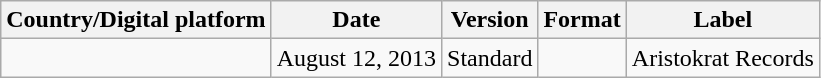<table class="wikitable">
<tr>
<th>Country/Digital platform</th>
<th>Date</th>
<th>Version</th>
<th>Format</th>
<th>Label</th>
</tr>
<tr>
<td></td>
<td>August 12, 2013</td>
<td rowspan="2">Standard</td>
<td></td>
<td rowspan="2">Aristokrat Records</td>
</tr>
</table>
